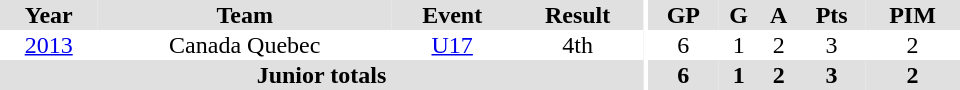<table border="0" cellpadding="1" cellspacing="0" ID="Table3" style="text-align:center; width:40em">
<tr ALIGN="center" bgcolor="#e0e0e0">
<th>Year</th>
<th>Team</th>
<th>Event</th>
<th>Result</th>
<th rowspan="99" bgcolor="#ffffff"></th>
<th>GP</th>
<th>G</th>
<th>A</th>
<th>Pts</th>
<th>PIM</th>
</tr>
<tr>
<td><a href='#'>2013</a></td>
<td>Canada Quebec</td>
<td><a href='#'>U17</a></td>
<td>4th</td>
<td>6</td>
<td>1</td>
<td>2</td>
<td>3</td>
<td>2</td>
</tr>
<tr bgcolor="#e0e0e0">
<th colspan="4">Junior totals</th>
<th>6</th>
<th>1</th>
<th>2</th>
<th>3</th>
<th>2</th>
</tr>
</table>
